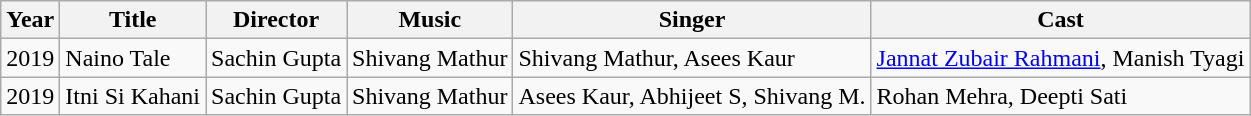<table class="wikitable">
<tr>
<th>Year</th>
<th>Title</th>
<th>Director</th>
<th>Music</th>
<th>Singer</th>
<th>Cast</th>
</tr>
<tr>
<td>2019</td>
<td>Naino Tale</td>
<td>Sachin Gupta</td>
<td>Shivang Mathur</td>
<td>Shivang Mathur, Asees Kaur</td>
<td><a href='#'>Jannat Zubair Rahmani</a>, Manish Tyagi</td>
</tr>
<tr>
<td>2019</td>
<td>Itni Si Kahani</td>
<td>Sachin Gupta</td>
<td>Shivang Mathur</td>
<td>Asees Kaur, Abhijeet S, Shivang M.</td>
<td>Rohan Mehra, Deepti Sati</td>
</tr>
</table>
